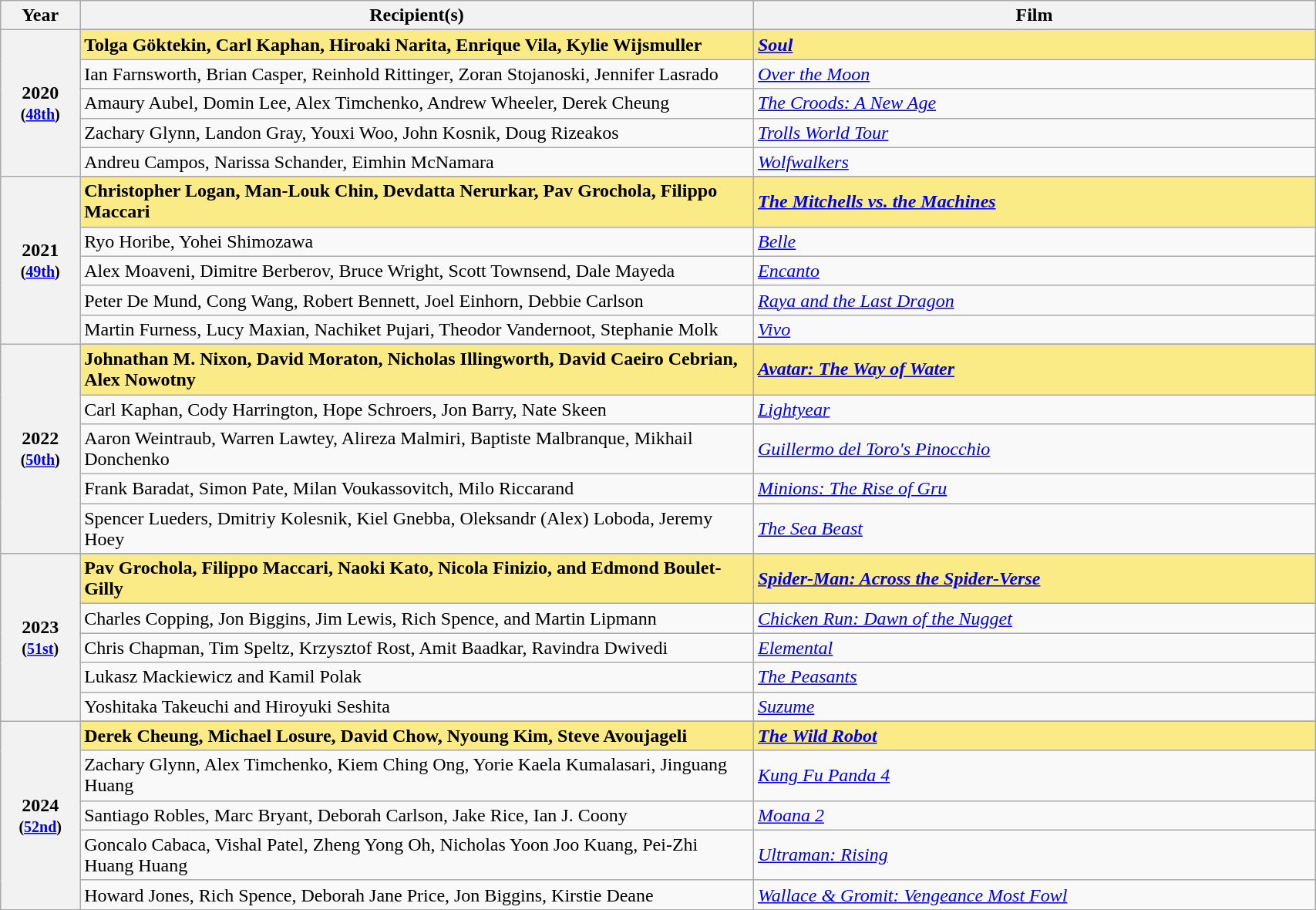<table class="wikitable" style="width:90%;">
<tr>
<th style="width:3%;">Year</th>
<th style="width:30%;">Recipient(s)</th>
<th style="width:25%;">Film</th>
</tr>
<tr>
<th rowspan="6" style="text-align:center;">2020 <br><small>(<a href='#'>48th</a>)</small><br></th>
</tr>
<tr style="background:#FAEB86;">
<td><strong>Tolga Göktekin, Carl Kaphan, Hiroaki Narita, Enrique Vila, Kylie Wijsmuller</strong></td>
<td><strong><em><a href='#'>Soul</a></em></strong></td>
</tr>
<tr>
<td>Ian Farnsworth, Brian Casper, Reinhold Rittinger, Zoran Stojanoski, Jennifer Lasrado</td>
<td><em><a href='#'>Over the Moon</a></em></td>
</tr>
<tr>
<td>Amaury Aubel, Domin Lee, Alex Timchenko, Andrew Wheeler, Derek Cheung</td>
<td><em><a href='#'>The Croods: A New Age</a></em></td>
</tr>
<tr>
<td>Zachary Glynn, Landon Gray, Youxi Woo, John Kosnik, Doug Rizeakos</td>
<td><em><a href='#'>Trolls World Tour</a></em></td>
</tr>
<tr>
<td>Andreu Campos, Narissa Schander, Eimhin McNamara</td>
<td><em><a href='#'>Wolfwalkers</a></em></td>
</tr>
<tr>
<th rowspan="6" style="text-align:center;">2021 <br><small>(<a href='#'>49th</a>)</small><br></th>
</tr>
<tr style="background:#FAEB86;">
<td><strong>Christopher Logan, Man-Louk Chin, Devdatta Nerurkar, Pav Grochola, Filippo Maccari</strong></td>
<td><strong><em><a href='#'>The Mitchells vs. the Machines</a></em></strong></td>
</tr>
<tr>
<td>Ryo Horibe, Yohei Shimozawa</td>
<td><em><a href='#'>Belle</a></em></td>
</tr>
<tr>
<td>Alex Moaveni, Dimitre Berberov, Bruce Wright, Scott Townsend, Dale Mayeda</td>
<td><em><a href='#'>Encanto</a></em></td>
</tr>
<tr>
<td>Peter De Mund, Cong Wang, Robert Bennett, Joel Einhorn, Debbie Carlson</td>
<td><em><a href='#'>Raya and the Last Dragon</a></em></td>
</tr>
<tr>
<td>Martin Furness, Lucy Maxian, Nachiket Pujari, Theodor Vandernoot, Stephanie Molk</td>
<td><em><a href='#'>Vivo</a></em></td>
</tr>
<tr>
<th rowspan="6" style="text-align:center;">2022 <br><small>(<a href='#'>50th</a>)</small><br></th>
</tr>
<tr style="background:#FAEB86;">
<td><strong>Johnathan M. Nixon, David Moraton, Nicholas Illingworth, David Caeiro Cebrian, Alex Nowotny</strong></td>
<td><strong><em><a href='#'>Avatar: The Way of Water</a></em></strong></td>
</tr>
<tr>
<td>Carl Kaphan, Cody Harrington, Hope Schroers, Jon Barry, Nate Skeen</td>
<td><em><a href='#'>Lightyear</a></em></td>
</tr>
<tr>
<td>Aaron Weintraub, Warren Lawtey, Alireza Malmiri, Baptiste Malbranque, Mikhail Donchenko</td>
<td><em><a href='#'>Guillermo del Toro's Pinocchio</a></em></td>
</tr>
<tr>
<td>Frank Baradat, Simon Pate, Milan Voukassovitch, Milo Riccarand</td>
<td><em><a href='#'>Minions: The Rise of Gru</a></em></td>
</tr>
<tr>
<td>Spencer Lueders, Dmitriy Kolesnik, Kiel Gnebba, Oleksandr (Alex) Loboda, Jeremy Hoey</td>
<td><em><a href='#'>The Sea Beast</a></em></td>
</tr>
<tr>
<th rowspan="6" style="text-align:center;">2023 <br><small>(<a href='#'>51st</a>)</small><br></th>
</tr>
<tr style="background:#FAEB86;">
<td><strong>Pav Grochola, Filippo Maccari, Naoki Kato, Nicola Finizio, and Edmond Boulet-Gilly</strong></td>
<td><strong><em><a href='#'>Spider-Man: Across the Spider-Verse</a></em></strong></td>
</tr>
<tr>
<td>Charles Copping, Jon Biggins, Jim Lewis, Rich Spence, and Martin Lipmann</td>
<td><em><a href='#'>Chicken Run: Dawn of the Nugget</a></em></td>
</tr>
<tr>
<td>Chris Chapman, Tim Speltz, Krzysztof Rost, Amit Baadkar, Ravindra Dwivedi</td>
<td><em><a href='#'>Elemental</a></em></td>
</tr>
<tr>
<td>Lukasz Mackiewicz and Kamil Polak</td>
<td><em><a href='#'>The Peasants</a></em></td>
</tr>
<tr>
<td>Yoshitaka Takeuchi and Hiroyuki Seshita</td>
<td><em><a href='#'>Suzume</a></em></td>
</tr>
<tr>
<th rowspan="6" style="text-align:center;">2024 <br><small>(<a href='#'>52nd</a>)</small><br></th>
</tr>
<tr style="background:#FAEB86;">
<td><strong>Derek Cheung, Michael Losure, David Chow, Nyoung Kim, Steve Avoujageli</strong></td>
<td><strong><em><a href='#'>The Wild Robot</a></em></strong></td>
</tr>
<tr>
<td>Zachary Glynn, Alex Timchenko, Kiem Ching Ong, Yorie Kaela Kumalasari, Jinguang Huang</td>
<td><em><a href='#'>Kung Fu Panda 4</a></em></td>
</tr>
<tr>
<td>Santiago Robles, Marc Bryant, Deborah Carlson, Jake Rice, Ian J. Coony</td>
<td><em><a href='#'>Moana 2</a></em></td>
</tr>
<tr>
<td>Goncalo Cabaca, Vishal Patel, Zheng Yong Oh, Nicholas Yoon Joo Kuang, Pei-Zhi Huang Huang</td>
<td><em><a href='#'>Ultraman: Rising</a></em></td>
</tr>
<tr>
<td>Howard Jones, Rich Spence, Deborah Jane Price, Jon Biggins, Kirstie Deane</td>
<td><em><a href='#'>Wallace & Gromit: Vengeance Most Fowl</a></em></td>
</tr>
</table>
